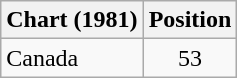<table class="wikitable sortable">
<tr>
<th align="left">Chart (1981)</th>
<th style="text-align:center;">Position</th>
</tr>
<tr>
<td>Canada</td>
<td style="text-align:center;">53</td>
</tr>
</table>
